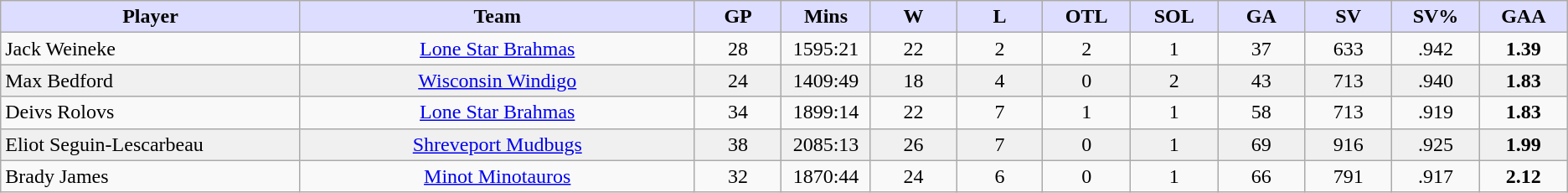<table class="wikitable sortable" style="text-align: center">
<tr>
<th style="background:#ddf; width: 15em;"><strong>Player</strong></th>
<th style="background:#ddf; width: 20em;">Team</th>
<th style="background:#ddf; width: 4em;">GP</th>
<th style="background:#ddf; width: 4em;">Mins</th>
<th style="background:#ddf; width: 4em;">W</th>
<th style="background:#ddf; width: 4em;">L</th>
<th style="background:#ddf; width: 4em;">OTL</th>
<th style="background:#ddf; width: 4em;">SOL</th>
<th style="background:#ddf; width: 4em;">GA</th>
<th style="background:#ddf; width: 4em;">SV</th>
<th style="background:#ddf; width: 4em;">SV%</th>
<th style="background:#ddf; width: 4em;">GAA</th>
</tr>
<tr>
<td align=left>Jack Weineke</td>
<td><a href='#'>Lone Star Brahmas</a></td>
<td>28</td>
<td>1595:21</td>
<td>22</td>
<td>2</td>
<td>2</td>
<td>1</td>
<td>37</td>
<td>633</td>
<td>.942</td>
<td><strong>1.39</strong></td>
</tr>
<tr bgcolor=f0f0f0>
<td align=left>Max Bedford</td>
<td><a href='#'>Wisconsin Windigo</a></td>
<td>24</td>
<td>1409:49</td>
<td>18</td>
<td>4</td>
<td>0</td>
<td>2</td>
<td>43</td>
<td>713</td>
<td>.940</td>
<td><strong>1.83</strong></td>
</tr>
<tr>
<td align=left>Deivs Rolovs</td>
<td><a href='#'>Lone Star Brahmas</a></td>
<td>34</td>
<td>1899:14</td>
<td>22</td>
<td>7</td>
<td>1</td>
<td>1</td>
<td>58</td>
<td>713</td>
<td>.919</td>
<td><strong>1.83</strong></td>
</tr>
<tr bgcolor=f0f0f0>
<td align=left>Eliot Seguin-Lescarbeau</td>
<td><a href='#'>Shreveport Mudbugs</a></td>
<td>38</td>
<td>2085:13</td>
<td>26</td>
<td>7</td>
<td>0</td>
<td>1</td>
<td>69</td>
<td>916</td>
<td>.925</td>
<td><strong>1.99</strong></td>
</tr>
<tr>
<td align=left>Brady James</td>
<td><a href='#'>Minot Minotauros</a></td>
<td>32</td>
<td>1870:44</td>
<td>24</td>
<td>6</td>
<td>0</td>
<td>1</td>
<td>66</td>
<td>791</td>
<td>.917</td>
<td><strong>2.12</strong></td>
</tr>
</table>
